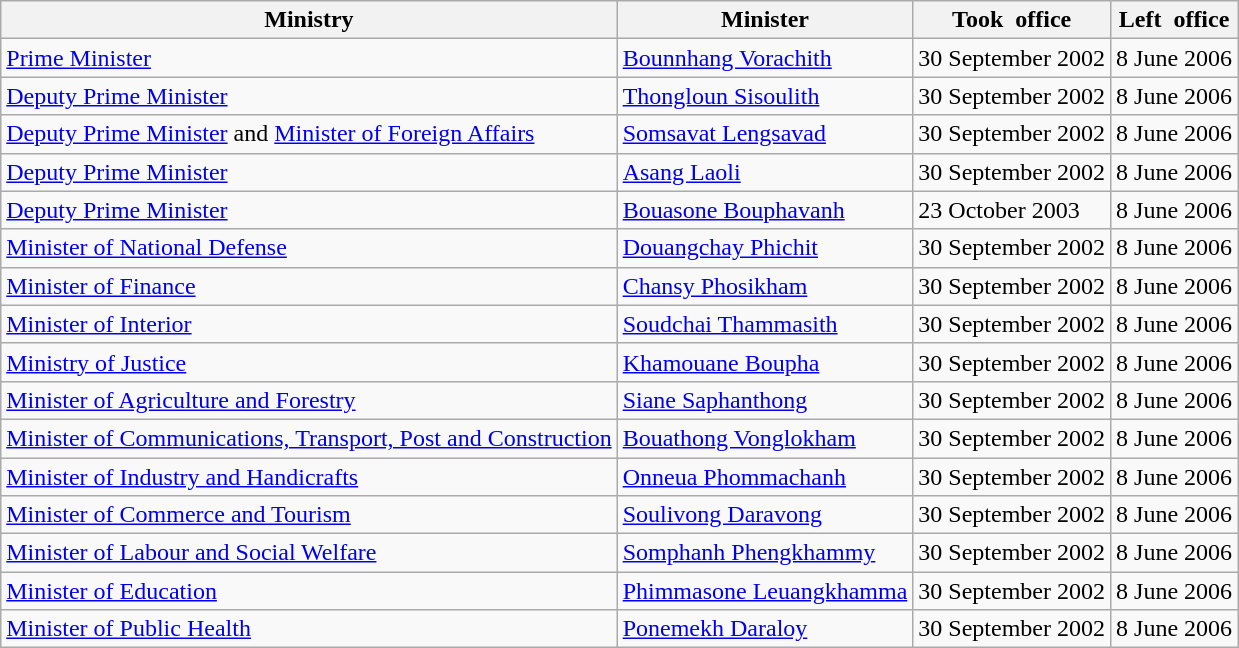<table class="wikitable">
<tr>
<th>Ministry</th>
<th>Minister</th>
<th>Took office</th>
<th>Left office</th>
</tr>
<tr>
<td><a href='#'>Prime Minister</a></td>
<td><a href='#'>Bounnhang Vorachith</a></td>
<td>30 September 2002</td>
<td>8 June 2006</td>
</tr>
<tr>
<td><a href='#'>Deputy Prime Minister</a></td>
<td><a href='#'>Thongloun Sisoulith</a></td>
<td>30 September 2002</td>
<td>8 June 2006</td>
</tr>
<tr>
<td><a href='#'>Deputy Prime Minister</a> and <a href='#'>Minister of Foreign Affairs</a></td>
<td><a href='#'>Somsavat Lengsavad</a></td>
<td>30 September 2002</td>
<td>8 June 2006</td>
</tr>
<tr>
<td><a href='#'>Deputy Prime Minister</a></td>
<td><a href='#'>Asang Laoli</a></td>
<td>30 September 2002</td>
<td>8 June 2006</td>
</tr>
<tr>
<td><a href='#'>Deputy Prime Minister</a></td>
<td><a href='#'>Bouasone Bouphavanh</a></td>
<td>23 October 2003</td>
<td>8 June 2006</td>
</tr>
<tr>
<td><a href='#'>Minister of National Defense</a></td>
<td><a href='#'>Douangchay Phichit</a></td>
<td>30 September 2002</td>
<td>8 June 2006</td>
</tr>
<tr>
<td><a href='#'>Minister of Finance</a></td>
<td><a href='#'>Chansy Phosikham</a></td>
<td>30 September 2002</td>
<td>8 June 2006</td>
</tr>
<tr>
<td><a href='#'>Minister of Interior</a></td>
<td><a href='#'>Soudchai Thammasith</a></td>
<td>30 September 2002</td>
<td>8 June 2006</td>
</tr>
<tr>
<td><a href='#'>Ministry of Justice</a></td>
<td><a href='#'>Khamouane Boupha</a></td>
<td>30 September 2002</td>
<td>8 June 2006</td>
</tr>
<tr>
<td><a href='#'>Minister of Agriculture and Forestry</a></td>
<td><a href='#'>Siane Saphanthong</a></td>
<td>30 September 2002</td>
<td>8 June 2006</td>
</tr>
<tr>
<td><a href='#'>Minister of Communications, Transport, Post and Construction</a></td>
<td><a href='#'>Bouathong Vonglokham</a></td>
<td>30 September 2002</td>
<td>8 June 2006</td>
</tr>
<tr>
<td><a href='#'>Minister of Industry and Handicrafts</a></td>
<td><a href='#'>Onneua Phommachanh</a></td>
<td>30 September 2002</td>
<td>8 June 2006</td>
</tr>
<tr>
<td><a href='#'>Minister of Commerce and Tourism</a></td>
<td><a href='#'>Soulivong Daravong</a></td>
<td>30 September 2002</td>
<td>8 June 2006</td>
</tr>
<tr>
<td><a href='#'>Minister of Labour and Social Welfare</a></td>
<td><a href='#'>Somphanh Phengkhammy</a></td>
<td>30 September 2002</td>
<td>8 June 2006</td>
</tr>
<tr>
<td><a href='#'>Minister of Education</a></td>
<td><a href='#'>Phimmasone Leuangkhamma</a></td>
<td>30 September 2002</td>
<td>8 June 2006</td>
</tr>
<tr>
<td><a href='#'>Minister of Public Health</a></td>
<td><a href='#'>Ponemekh Daraloy</a></td>
<td>30 September 2002</td>
<td>8 June 2006</td>
</tr>
</table>
